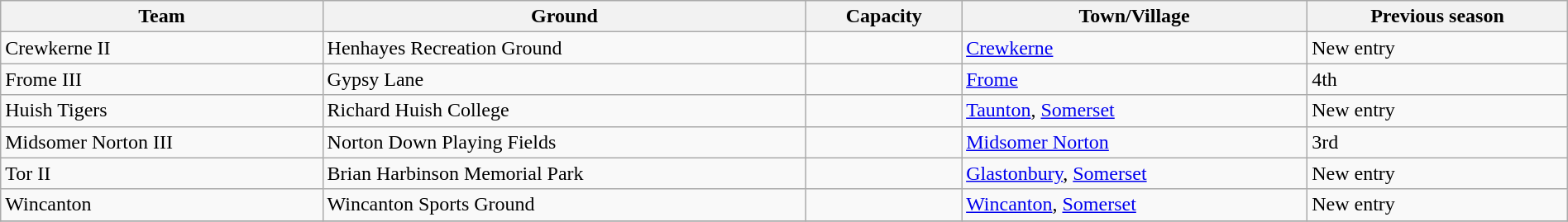<table class="wikitable sortable" width=100%>
<tr>
<th>Team</th>
<th>Ground</th>
<th>Capacity</th>
<th>Town/Village</th>
<th>Previous season</th>
</tr>
<tr>
<td>Crewkerne II</td>
<td>Henhayes Recreation Ground</td>
<td></td>
<td><a href='#'>Crewkerne</a></td>
<td>New entry</td>
</tr>
<tr>
<td>Frome III</td>
<td>Gypsy Lane</td>
<td></td>
<td><a href='#'>Frome</a></td>
<td>4th</td>
</tr>
<tr>
<td>Huish Tigers</td>
<td>Richard Huish College</td>
<td></td>
<td><a href='#'>Taunton</a>, <a href='#'>Somerset</a></td>
<td>New entry</td>
</tr>
<tr>
<td>Midsomer Norton III</td>
<td>Norton Down Playing Fields</td>
<td></td>
<td><a href='#'>Midsomer Norton</a></td>
<td>3rd</td>
</tr>
<tr>
<td>Tor II</td>
<td>Brian Harbinson Memorial Park</td>
<td></td>
<td><a href='#'>Glastonbury</a>, <a href='#'>Somerset</a></td>
<td>New entry</td>
</tr>
<tr>
<td>Wincanton</td>
<td>Wincanton Sports Ground</td>
<td></td>
<td><a href='#'>Wincanton</a>, <a href='#'>Somerset</a></td>
<td>New entry</td>
</tr>
<tr>
</tr>
</table>
